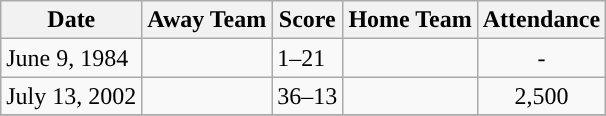<table class="wikitable">
<tr>
<th>Date</th>
<th>Away Team</th>
<th>Score</th>
<th>Home Team</th>
<th>Attendance</th>
</tr>
<tr>
<td>June 9, 1984</td>
<td></td>
<td>1–21</td>
<td><strong></strong></td>
<td style="text-align:center;">-</td>
</tr>
<tr>
<td>July 13, 2002</td>
<td><strong></strong></td>
<td>36–13</td>
<td></td>
<td style="text-align:center;">2,500</td>
</tr>
<tr>
</tr>
</table>
